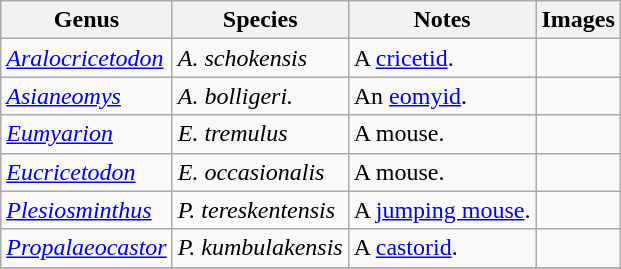<table class="wikitable">
<tr>
<th>Genus</th>
<th>Species</th>
<th>Notes</th>
<th>Images</th>
</tr>
<tr>
<td><em><a href='#'>Aralocricetodon</a></em></td>
<td><em>A. schokensis</em></td>
<td>A <a href='#'>cricetid</a>.</td>
<td></td>
</tr>
<tr>
<td><em><a href='#'>Asianeomys</a></em></td>
<td><em>A. bolligeri.</em></td>
<td>An <a href='#'>eomyid</a>.</td>
<td></td>
</tr>
<tr>
<td><em><a href='#'>Eumyarion</a></em></td>
<td><em>E. tremulus</em></td>
<td>A mouse.</td>
<td></td>
</tr>
<tr>
<td><em><a href='#'>Eucricetodon</a></em></td>
<td><em>E. occasionalis</em></td>
<td>A mouse.</td>
<td></td>
</tr>
<tr>
<td><em><a href='#'>Plesiosminthus</a></em></td>
<td><em>P. tereskentensis</em></td>
<td>A <a href='#'>jumping mouse</a>.</td>
<td></td>
</tr>
<tr>
<td><em><a href='#'>Propalaeocastor</a></em></td>
<td><em>P. kumbulakensis</em></td>
<td>A <a href='#'>castorid</a>.</td>
<td></td>
</tr>
<tr>
</tr>
</table>
